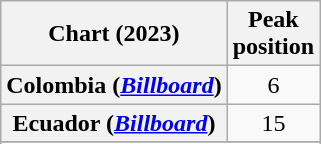<table class="wikitable sortable plainrowheaders" style="text-align:center;">
<tr>
<th scope="col">Chart (2023)</th>
<th scope="col">Peak<br>position</th>
</tr>
<tr>
<th scope="row">Colombia (<em><a href='#'>Billboard</a></em>)</th>
<td>6</td>
</tr>
<tr>
<th scope="row">Ecuador (<em><a href='#'>Billboard</a></em>)</th>
<td>15</td>
</tr>
<tr>
</tr>
<tr>
</tr>
<tr>
</tr>
<tr>
</tr>
<tr>
</tr>
</table>
